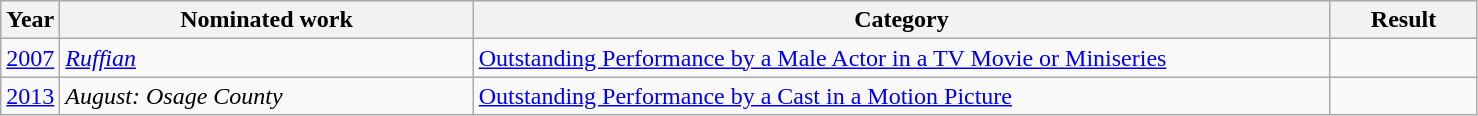<table class=wikitable>
<tr>
<th width=4%>Year</th>
<th width=28%>Nominated work</th>
<th width=58%>Category</th>
<th width=10%>Result</th>
</tr>
<tr>
<td><a href='#'>2007</a></td>
<td><em><a href='#'>Ruffian</a></em></td>
<td><a href='#'>Outstanding Performance by a Male Actor in a TV Movie or Miniseries</a></td>
<td></td>
</tr>
<tr>
<td><a href='#'>2013</a></td>
<td><em>August: Osage County</em></td>
<td><a href='#'>Outstanding Performance by a Cast in a Motion Picture</a></td>
<td></td>
</tr>
</table>
